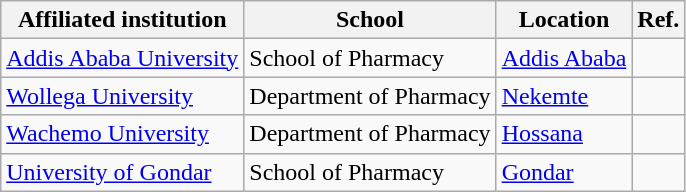<table class="wikitable sortable">
<tr>
<th>Affiliated institution</th>
<th>School</th>
<th>Location</th>
<th>Ref.</th>
</tr>
<tr>
<td><a href='#'>Addis Ababa University</a></td>
<td>School of Pharmacy</td>
<td><a href='#'>Addis Ababa</a></td>
<td></td>
</tr>
<tr>
<td><a href='#'>Wollega University</a></td>
<td>Department of Pharmacy</td>
<td><a href='#'>Nekemte</a></td>
<td></td>
</tr>
<tr>
<td><a href='#'>Wachemo University</a></td>
<td>Department of Pharmacy</td>
<td><a href='#'>Hossana</a></td>
<td></td>
</tr>
<tr>
<td><a href='#'>University of Gondar</a></td>
<td>School of Pharmacy</td>
<td><a href='#'>Gondar</a></td>
<td></td>
</tr>
</table>
